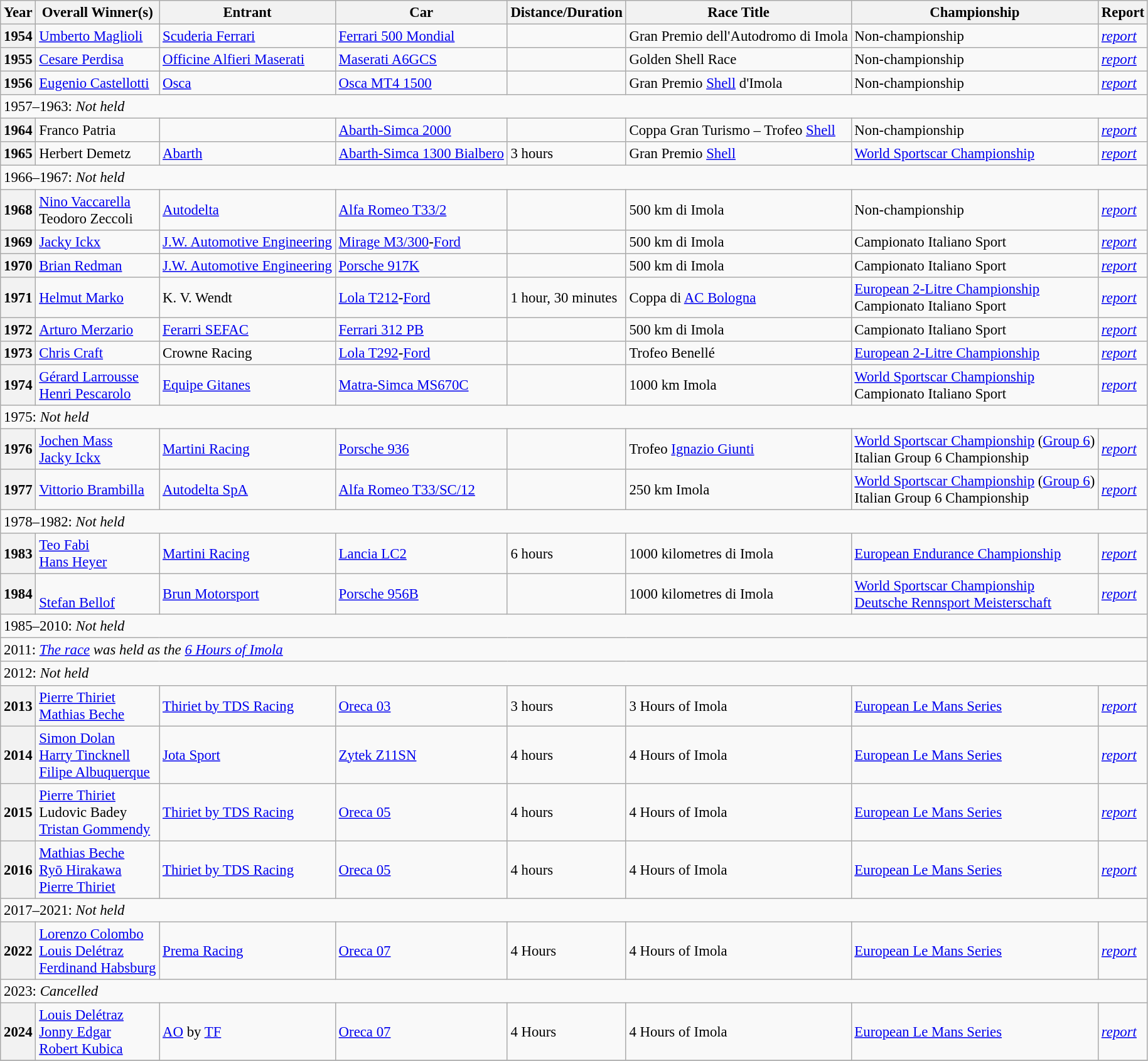<table class="wikitable" style="font-size: 95%;">
<tr>
<th>Year</th>
<th>Overall Winner(s)</th>
<th>Entrant</th>
<th>Car</th>
<th>Distance/Duration</th>
<th>Race Title</th>
<th>Championship</th>
<th>Report</th>
</tr>
<tr>
<th>1954</th>
<td> <a href='#'>Umberto Maglioli</a></td>
<td> <a href='#'>Scuderia Ferrari</a></td>
<td><a href='#'>Ferrari 500 Mondial</a></td>
<td></td>
<td>Gran Premio dell'Autodromo di Imola</td>
<td>Non-championship</td>
<td><em><a href='#'>report</a></em></td>
</tr>
<tr>
<th>1955</th>
<td> <a href='#'>Cesare Perdisa</a></td>
<td> <a href='#'>Officine Alfieri Maserati</a></td>
<td><a href='#'>Maserati A6GCS</a></td>
<td></td>
<td>Golden Shell Race</td>
<td>Non-championship</td>
<td><em><a href='#'>report</a></em></td>
</tr>
<tr>
<th>1956</th>
<td> <a href='#'>Eugenio Castellotti</a></td>
<td> <a href='#'>Osca</a></td>
<td><a href='#'>Osca MT4 1500</a></td>
<td></td>
<td>Gran Premio <a href='#'>Shell</a> d'Imola</td>
<td>Non-championship</td>
<td><em><a href='#'>report</a></em></td>
</tr>
<tr>
<td colspan=8>1957–1963: <em>Not held</em></td>
</tr>
<tr>
<th>1964</th>
<td> Franco Patria</td>
<td></td>
<td><a href='#'>Abarth-Simca 2000</a></td>
<td></td>
<td>Coppa Gran Turismo – Trofeo <a href='#'>Shell</a></td>
<td>Non-championship</td>
<td><em><a href='#'>report</a></em></td>
</tr>
<tr>
<th>1965</th>
<td> Herbert Demetz</td>
<td> <a href='#'>Abarth</a></td>
<td><a href='#'>Abarth-Simca 1300 Bialbero</a></td>
<td>3 hours</td>
<td>Gran Premio <a href='#'>Shell</a></td>
<td><a href='#'>World Sportscar Championship</a></td>
<td><em><a href='#'>report</a></em></td>
</tr>
<tr>
<td colspan=8>1966–1967: <em>Not held</em></td>
</tr>
<tr>
<th>1968</th>
<td> <a href='#'>Nino Vaccarella</a><br> Teodoro Zeccoli</td>
<td> <a href='#'>Autodelta</a></td>
<td><a href='#'>Alfa Romeo T33/2</a></td>
<td></td>
<td>500 km di Imola</td>
<td>Non-championship</td>
<td><em><a href='#'>report</a></em></td>
</tr>
<tr>
<th>1969</th>
<td> <a href='#'>Jacky Ickx</a></td>
<td> <a href='#'>J.W. Automotive Engineering</a></td>
<td><a href='#'>Mirage M3/300</a>-<a href='#'>Ford</a></td>
<td></td>
<td>500 km di Imola</td>
<td>Campionato Italiano Sport</td>
<td><em><a href='#'>report</a></em></td>
</tr>
<tr>
<th>1970</th>
<td> <a href='#'>Brian Redman</a></td>
<td> <a href='#'>J.W. Automotive Engineering</a></td>
<td><a href='#'>Porsche 917K</a></td>
<td></td>
<td>500 km di Imola</td>
<td>Campionato Italiano Sport</td>
<td><em><a href='#'>report</a></em></td>
</tr>
<tr>
<th>1971</th>
<td> <a href='#'>Helmut Marko</a></td>
<td> K. V. Wendt</td>
<td><a href='#'>Lola T212</a>-<a href='#'>Ford</a></td>
<td>1 hour, 30 minutes</td>
<td>Coppa di <a href='#'>AC Bologna</a></td>
<td><a href='#'>European 2-Litre Championship</a><br>Campionato Italiano Sport</td>
<td><em><a href='#'>report</a></em></td>
</tr>
<tr>
<th>1972</th>
<td> <a href='#'>Arturo Merzario</a></td>
<td> <a href='#'>Ferarri SEFAC</a></td>
<td><a href='#'>Ferrari 312 PB</a></td>
<td></td>
<td>500 km di Imola</td>
<td>Campionato Italiano Sport</td>
<td><em><a href='#'>report</a></em></td>
</tr>
<tr>
<th>1973</th>
<td> <a href='#'>Chris Craft</a></td>
<td> Crowne Racing</td>
<td><a href='#'>Lola T292</a>-<a href='#'>Ford</a></td>
<td></td>
<td>Trofeo Benellé</td>
<td><a href='#'>European 2-Litre Championship</a></td>
<td><em><a href='#'>report</a></em></td>
</tr>
<tr>
<th>1974</th>
<td> <a href='#'>Gérard Larrousse</a><br> <a href='#'>Henri Pescarolo</a></td>
<td> <a href='#'>Equipe Gitanes</a></td>
<td><a href='#'>Matra-Simca MS670C</a></td>
<td></td>
<td>1000 km Imola</td>
<td><a href='#'>World Sportscar Championship</a><br>Campionato Italiano Sport</td>
<td><em><a href='#'>report</a></em></td>
</tr>
<tr>
<td colspan=8>1975: <em>Not held</em></td>
</tr>
<tr>
<th>1976</th>
<td> <a href='#'>Jochen Mass</a><br> <a href='#'>Jacky Ickx</a></td>
<td> <a href='#'>Martini Racing</a></td>
<td><a href='#'>Porsche 936</a></td>
<td></td>
<td>Trofeo <a href='#'>Ignazio Giunti</a></td>
<td><a href='#'>World Sportscar Championship</a> (<a href='#'>Group 6</a>)<br>Italian Group 6 Championship</td>
<td><em><a href='#'>report</a></em></td>
</tr>
<tr>
<th>1977</th>
<td> <a href='#'>Vittorio Brambilla</a></td>
<td> <a href='#'>Autodelta SpA</a></td>
<td><a href='#'>Alfa Romeo T33/SC/12</a></td>
<td></td>
<td>250 km Imola</td>
<td><a href='#'>World Sportscar Championship</a> (<a href='#'>Group 6</a>)<br>Italian Group 6 Championship</td>
<td><em><a href='#'>report</a></em></td>
</tr>
<tr>
<td colspan=8>1978–1982: <em>Not held</em></td>
</tr>
<tr>
<th>1983</th>
<td> <a href='#'>Teo Fabi</a><br> <a href='#'>Hans Heyer</a></td>
<td> <a href='#'>Martini Racing</a></td>
<td><a href='#'>Lancia LC2</a></td>
<td>6 hours</td>
<td>1000 kilometres di Imola</td>
<td><a href='#'>European Endurance Championship</a></td>
<td><em><a href='#'>report</a></em></td>
</tr>
<tr>
<th>1984</th>
<td><br> <a href='#'>Stefan Bellof</a></td>
<td> <a href='#'>Brun Motorsport</a></td>
<td><a href='#'>Porsche 956B</a></td>
<td></td>
<td>1000 kilometres di Imola</td>
<td><a href='#'>World Sportscar Championship</a><br><a href='#'>Deutsche Rennsport Meisterschaft</a></td>
<td><em><a href='#'>report</a></em></td>
</tr>
<tr>
<td colspan=8>1985–2010: <em>Not held</em></td>
</tr>
<tr>
<td colspan=8>2011: <em><a href='#'>The race</a> was held as the <a href='#'>6 Hours of Imola</a></em></td>
</tr>
<tr>
<td colspan=8>2012: <em>Not held</em></td>
</tr>
<tr>
<th>2013</th>
<td> <a href='#'>Pierre Thiriet</a><br> <a href='#'>Mathias Beche</a></td>
<td> <a href='#'>Thiriet by TDS Racing</a></td>
<td><a href='#'>Oreca 03</a></td>
<td>3 hours</td>
<td>3 Hours of Imola</td>
<td><a href='#'>European Le Mans Series</a></td>
<td><em><a href='#'>report</a></em></td>
</tr>
<tr>
<th>2014</th>
<td> <a href='#'>Simon Dolan</a><br> <a href='#'>Harry Tincknell</a><br> <a href='#'>Filipe Albuquerque</a></td>
<td> <a href='#'>Jota Sport</a></td>
<td><a href='#'>Zytek Z11SN</a></td>
<td>4 hours</td>
<td>4 Hours of Imola</td>
<td><a href='#'>European Le Mans Series</a></td>
<td><em><a href='#'>report</a></em></td>
</tr>
<tr>
<th>2015</th>
<td> <a href='#'>Pierre Thiriet</a><br> Ludovic Badey<br> <a href='#'>Tristan Gommendy</a></td>
<td> <a href='#'>Thiriet by TDS Racing</a></td>
<td><a href='#'>Oreca 05</a></td>
<td>4 hours</td>
<td>4 Hours of Imola</td>
<td><a href='#'>European Le Mans Series</a></td>
<td><em><a href='#'>report</a></em></td>
</tr>
<tr>
<th>2016</th>
<td> <a href='#'>Mathias Beche</a><br> <a href='#'>Ryō Hirakawa</a><br> <a href='#'>Pierre Thiriet</a></td>
<td> <a href='#'>Thiriet by TDS Racing</a></td>
<td><a href='#'>Oreca 05</a></td>
<td>4 hours</td>
<td>4 Hours of Imola</td>
<td><a href='#'>European Le Mans Series</a></td>
<td><em><a href='#'>report</a></em></td>
</tr>
<tr>
<td colspan=8>2017–2021: <em>Not held</em></td>
</tr>
<tr>
<th>2022</th>
<td> <a href='#'>Lorenzo Colombo</a><br> <a href='#'>Louis Delétraz</a><br> <a href='#'>Ferdinand Habsburg</a></td>
<td> <a href='#'>Prema Racing</a></td>
<td><a href='#'>Oreca 07</a></td>
<td>4 Hours</td>
<td>4 Hours of Imola</td>
<td><a href='#'>European Le Mans Series</a></td>
<td><em><a href='#'>report</a></em></td>
</tr>
<tr>
<td colspan=8>2023: <em>Cancelled</em></td>
</tr>
<tr>
<th>2024</th>
<td> <a href='#'>Louis Delétraz</a><br> <a href='#'>Jonny Edgar</a><br> <a href='#'>Robert Kubica</a></td>
<td> <a href='#'>AO</a> by <a href='#'>TF</a></td>
<td><a href='#'>Oreca 07</a></td>
<td>4 Hours</td>
<td>4 Hours of Imola</td>
<td><a href='#'>European Le Mans Series</a></td>
<td><em><a href='#'>report</a></em></td>
</tr>
<tr>
</tr>
</table>
